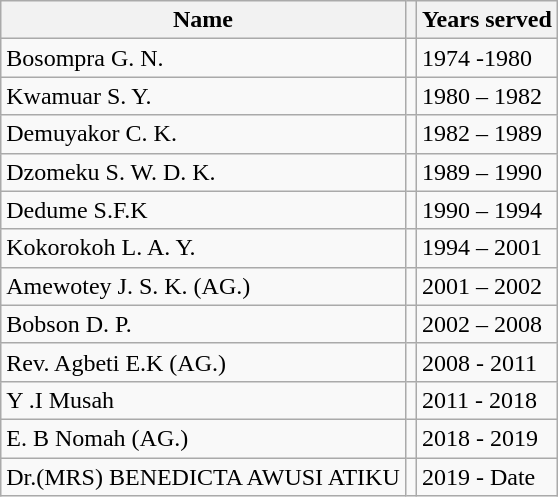<table class="wikitable">
<tr>
<th>Name</th>
<th></th>
<th>Years served</th>
</tr>
<tr>
<td>Bosompra G. N.</td>
<td></td>
<td>1974 -1980</td>
</tr>
<tr>
<td>Kwamuar S. Y.</td>
<td></td>
<td>1980 – 1982</td>
</tr>
<tr>
<td>Demuyakor C. K.</td>
<td></td>
<td>1982 – 1989</td>
</tr>
<tr>
<td>Dzomeku S. W. D. K.</td>
<td></td>
<td>1989 – 1990</td>
</tr>
<tr>
<td>Dedume S.F.K</td>
<td></td>
<td>1990 – 1994</td>
</tr>
<tr>
<td>Kokorokoh L. A. Y.</td>
<td></td>
<td>1994 – 2001</td>
</tr>
<tr>
<td>Amewotey J. S. K. (AG.)</td>
<td></td>
<td>2001 – 2002</td>
</tr>
<tr>
<td>Bobson D. P.</td>
<td></td>
<td>2002 – 2008</td>
</tr>
<tr>
<td>Rev. Agbeti E.K (AG.)</td>
<td></td>
<td>2008 - 2011</td>
</tr>
<tr>
<td>Y .I Musah</td>
<td></td>
<td>2011 - 2018</td>
</tr>
<tr>
<td>E. B Nomah (AG.)</td>
<td></td>
<td>2018 - 2019</td>
</tr>
<tr>
<td>Dr.(MRS) BENEDICTA AWUSI ATIKU</td>
<td></td>
<td>2019 - Date</td>
</tr>
</table>
